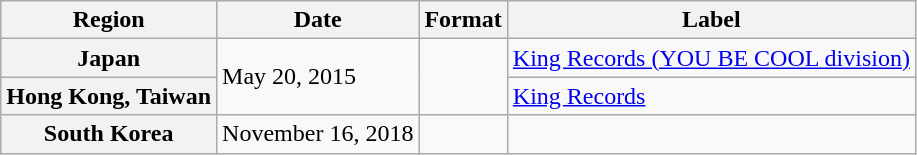<table class="wikitable plainrowheaders">
<tr>
<th>Region</th>
<th>Date</th>
<th>Format</th>
<th>Label</th>
</tr>
<tr>
<th scope="row">Japan</th>
<td rowspan="2">May 20, 2015</td>
<td rowspan="2"></td>
<td><a href='#'>King Records (YOU BE COOL division)</a></td>
</tr>
<tr>
<th scope="row">Hong Kong, Taiwan</th>
<td><a href='#'>King Records</a></td>
</tr>
<tr>
<th scope="row">South Korea</th>
<td>November 16, 2018</td>
<td></td>
<td></td>
</tr>
</table>
